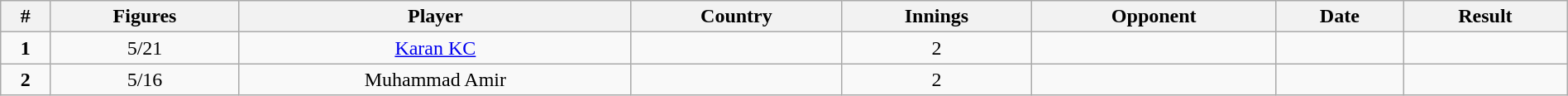<table class="wikitable" style="font-size:100%; width:100%">
<tr>
<th>#</th>
<th>Figures</th>
<th>Player</th>
<th>Country</th>
<th>Innings</th>
<th>Opponent</th>
<th>Date</th>
<th>Result</th>
</tr>
<tr align="center";>
<td><strong>1</strong></td>
<td>5/21</td>
<td><a href='#'>Karan KC</a></td>
<td></td>
<td>2</td>
<td></td>
<td></td>
<td></td>
</tr>
<tr align="center";>
<td><strong>2</strong></td>
<td>5/16</td>
<td>Muhammad Amir</td>
<td></td>
<td>2</td>
<td></td>
<td></td>
<td></td>
</tr>
</table>
